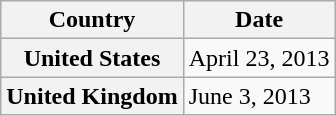<table class="wikitable plainrowheaders">
<tr>
<th>Country</th>
<th>Date</th>
</tr>
<tr>
<th scope="row">United States</th>
<td>April 23, 2013</td>
</tr>
<tr>
<th scope="row">United Kingdom</th>
<td>June 3, 2013</td>
</tr>
</table>
